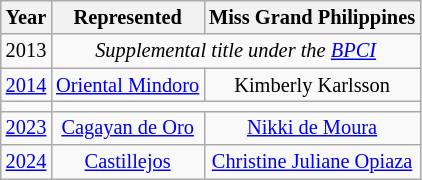<table class="wikitable sortable" style="font-size: 85%; text-align:center;">
<tr>
<th>Year</th>
<th>Represented</th>
<th>Miss Grand Philippines</th>
</tr>
<tr>
<td>2013</td>
<td colspan="4"><em>Supplemental title under the <a href='#'>BPCI</a></em></td>
</tr>
<tr>
<td><a href='#'>2014</a></td>
<td><a href='#'>Oriental Mindoro</a></td>
<td>Kimberly Karlsson</td>
</tr>
<tr>
<td></td>
<td colspan="4"><em></em></td>
</tr>
<tr>
<td><a href='#'>2023</a></td>
<td><a href='#'>Cagayan de Oro</a></td>
<td><a href='#'>Nikki de Moura</a></td>
</tr>
<tr>
<td><a href='#'>2024</a></td>
<td><a href='#'>Castillejos</a></td>
<td><a href='#'>Christine Juliane Opiaza</a></td>
</tr>
</table>
